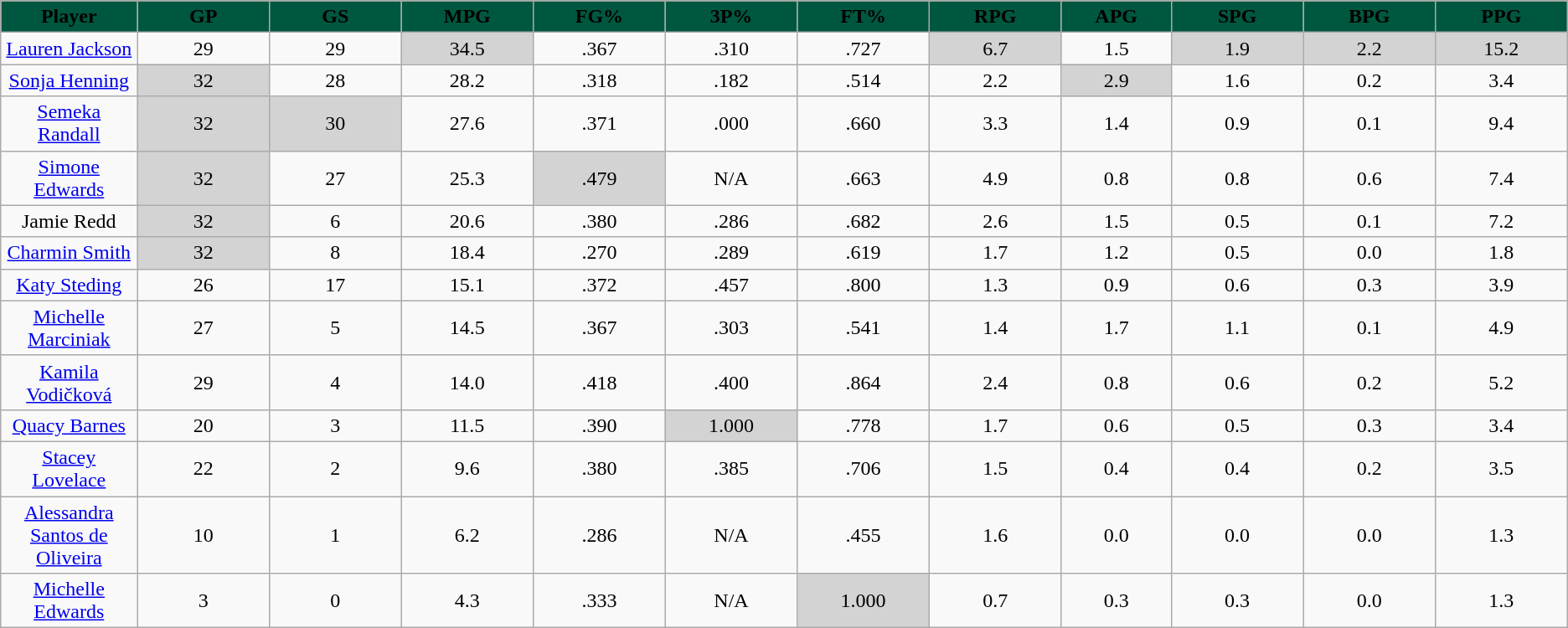<table class="wikitable sortable" style="text-align:center;">
<tr>
<th style="background: #00573F" width="6%"><span>Player</span></th>
<th style="background: #00573F" width="6%"><span>GP</span></th>
<th style="background: #00573F" width="6%"><span>GS</span></th>
<th style="background: #00573F" width="6%"><span>MPG</span></th>
<th style="background: #00573F" width="6%"><span>FG%</span></th>
<th style="background: #00573F" width="6%"><span>3P%</span></th>
<th style="background: #00573F" width="6%"><span>FT%</span></th>
<th style="background: #00573F" width="6%"><span>RPG</span></th>
<th style="background: #00573F" width="5%"><span>APG</span></th>
<th style="background: #00573F" width="6%"><span>SPG</span></th>
<th style="background: #00573F" width="6%"><span>BPG</span></th>
<th style="background: #00573F" width="6%"><span>PPG</span></th>
</tr>
<tr>
<td><a href='#'>Lauren Jackson</a></td>
<td>29</td>
<td>29</td>
<td style="background:#D3D3D3;">34.5</td>
<td>.367</td>
<td>.310</td>
<td>.727</td>
<td style="background:#D3D3D3;">6.7</td>
<td>1.5</td>
<td style="background:#D3D3D3;">1.9</td>
<td style="background:#D3D3D3;">2.2</td>
<td style="background:#D3D3D3;">15.2</td>
</tr>
<tr>
<td><a href='#'>Sonja Henning</a></td>
<td style="background:#D3D3D3;">32</td>
<td>28</td>
<td>28.2</td>
<td>.318</td>
<td>.182</td>
<td>.514</td>
<td>2.2</td>
<td style="background:#D3D3D3;">2.9</td>
<td>1.6</td>
<td>0.2</td>
<td>3.4</td>
</tr>
<tr>
<td><a href='#'>Semeka Randall</a></td>
<td style="background:#D3D3D3;">32</td>
<td style="background:#D3D3D3;">30</td>
<td>27.6</td>
<td>.371</td>
<td>.000</td>
<td>.660</td>
<td>3.3</td>
<td>1.4</td>
<td>0.9</td>
<td>0.1</td>
<td>9.4</td>
</tr>
<tr>
<td><a href='#'>Simone Edwards</a></td>
<td style="background:#D3D3D3;">32</td>
<td>27</td>
<td>25.3</td>
<td style="background:#D3D3D3;">.479</td>
<td>N/A</td>
<td>.663</td>
<td>4.9</td>
<td>0.8</td>
<td>0.8</td>
<td>0.6</td>
<td>7.4</td>
</tr>
<tr>
<td>Jamie Redd</td>
<td style="background:#D3D3D3;">32</td>
<td>6</td>
<td>20.6</td>
<td>.380</td>
<td>.286</td>
<td>.682</td>
<td>2.6</td>
<td>1.5</td>
<td>0.5</td>
<td>0.1</td>
<td>7.2</td>
</tr>
<tr>
<td><a href='#'>Charmin Smith</a></td>
<td style="background:#D3D3D3;">32</td>
<td>8</td>
<td>18.4</td>
<td>.270</td>
<td>.289</td>
<td>.619</td>
<td>1.7</td>
<td>1.2</td>
<td>0.5</td>
<td>0.0</td>
<td>1.8</td>
</tr>
<tr>
<td><a href='#'>Katy Steding</a></td>
<td>26</td>
<td>17</td>
<td>15.1</td>
<td>.372</td>
<td>.457</td>
<td>.800</td>
<td>1.3</td>
<td>0.9</td>
<td>0.6</td>
<td>0.3</td>
<td>3.9</td>
</tr>
<tr>
<td><a href='#'>Michelle Marciniak</a></td>
<td>27</td>
<td>5</td>
<td>14.5</td>
<td>.367</td>
<td>.303</td>
<td>.541</td>
<td>1.4</td>
<td>1.7</td>
<td>1.1</td>
<td>0.1</td>
<td>4.9</td>
</tr>
<tr>
<td><a href='#'>Kamila Vodičková</a></td>
<td>29</td>
<td>4</td>
<td>14.0</td>
<td>.418</td>
<td>.400</td>
<td>.864</td>
<td>2.4</td>
<td>0.8</td>
<td>0.6</td>
<td>0.2</td>
<td>5.2</td>
</tr>
<tr>
<td><a href='#'>Quacy Barnes</a></td>
<td>20</td>
<td>3</td>
<td>11.5</td>
<td>.390</td>
<td style="background:#D3D3D3;">1.000</td>
<td>.778</td>
<td>1.7</td>
<td>0.6</td>
<td>0.5</td>
<td>0.3</td>
<td>3.4</td>
</tr>
<tr>
<td><a href='#'>Stacey Lovelace</a></td>
<td>22</td>
<td>2</td>
<td>9.6</td>
<td>.380</td>
<td>.385</td>
<td>.706</td>
<td>1.5</td>
<td>0.4</td>
<td>0.4</td>
<td>0.2</td>
<td>3.5</td>
</tr>
<tr>
<td><a href='#'>Alessandra Santos de Oliveira</a></td>
<td>10</td>
<td>1</td>
<td>6.2</td>
<td>.286</td>
<td>N/A</td>
<td>.455</td>
<td>1.6</td>
<td>0.0</td>
<td>0.0</td>
<td>0.0</td>
<td>1.3</td>
</tr>
<tr>
<td><a href='#'>Michelle Edwards</a></td>
<td>3</td>
<td>0</td>
<td>4.3</td>
<td>.333</td>
<td>N/A</td>
<td style="background:#D3D3D3;">1.000</td>
<td>0.7</td>
<td>0.3</td>
<td>0.3</td>
<td>0.0</td>
<td>1.3</td>
</tr>
</table>
